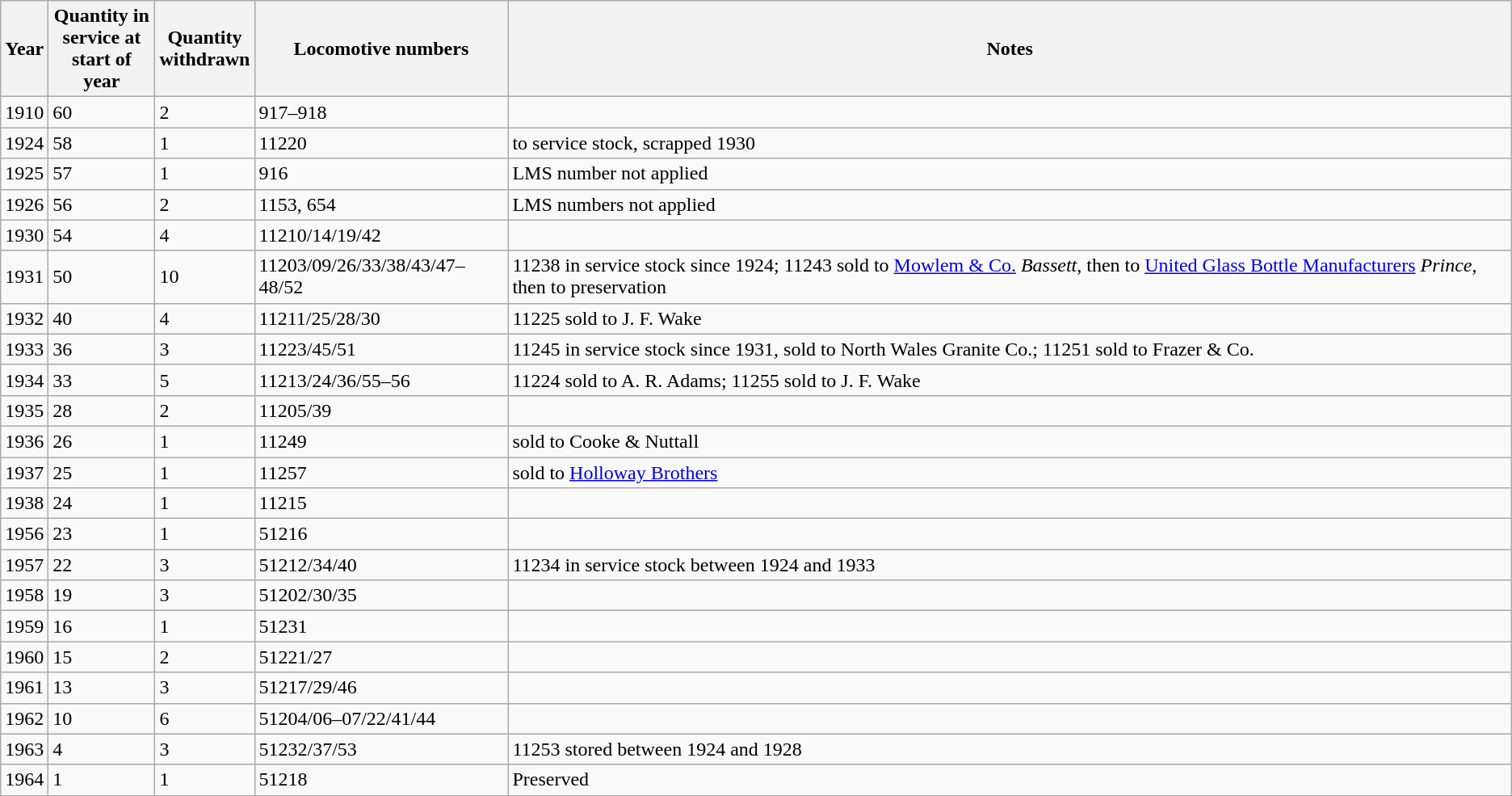<table class="wikitable">
<tr>
<th>Year</th>
<th>Quantity in<br>service at<br>start of year</th>
<th>Quantity<br>withdrawn</th>
<th>Locomotive numbers</th>
<th>Notes</th>
</tr>
<tr>
<td>1910</td>
<td>60</td>
<td>2</td>
<td>917–918</td>
<td></td>
</tr>
<tr>
<td>1924</td>
<td>58</td>
<td>1</td>
<td>11220</td>
<td>to service stock, scrapped 1930</td>
</tr>
<tr>
<td>1925</td>
<td>57</td>
<td>1</td>
<td>916</td>
<td>LMS number not applied</td>
</tr>
<tr>
<td>1926</td>
<td>56</td>
<td>2</td>
<td>1153, 654</td>
<td>LMS numbers not applied</td>
</tr>
<tr>
<td>1930</td>
<td>54</td>
<td>4</td>
<td>11210/14/19/42</td>
<td></td>
</tr>
<tr>
<td>1931</td>
<td>50</td>
<td>10</td>
<td>11203/09/26/33/38/43/47–48/52</td>
<td>11238 in service stock since 1924; 11243 sold to <a href='#'>Mowlem & Co.</a> <em>Bassett</em>, then to <a href='#'>United Glass Bottle Manufacturers</a> <em>Prince</em>, then to preservation</td>
</tr>
<tr>
<td>1932</td>
<td>40</td>
<td>4</td>
<td>11211/25/28/30</td>
<td>11225 sold to J. F. Wake</td>
</tr>
<tr>
<td>1933</td>
<td>36</td>
<td>3</td>
<td>11223/45/51</td>
<td>11245 in service stock since 1931, sold to North Wales Granite Co.; 11251 sold to Frazer & Co.</td>
</tr>
<tr>
<td>1934</td>
<td>33</td>
<td>5</td>
<td>11213/24/36/55–56</td>
<td>11224 sold to A. R. Adams; 11255 sold to J. F. Wake</td>
</tr>
<tr>
<td>1935</td>
<td>28</td>
<td>2</td>
<td>11205/39</td>
<td></td>
</tr>
<tr>
<td>1936</td>
<td>26</td>
<td>1</td>
<td>11249</td>
<td>sold to Cooke & Nuttall</td>
</tr>
<tr>
<td>1937</td>
<td>25</td>
<td>1</td>
<td>11257</td>
<td>sold to <a href='#'>Holloway Brothers</a></td>
</tr>
<tr>
<td>1938</td>
<td>24</td>
<td>1</td>
<td>11215</td>
<td></td>
</tr>
<tr>
<td>1956</td>
<td>23</td>
<td>1</td>
<td>51216</td>
<td></td>
</tr>
<tr>
<td>1957</td>
<td>22</td>
<td>3</td>
<td>51212/34/40</td>
<td>11234 in service stock between 1924 and 1933</td>
</tr>
<tr>
<td>1958</td>
<td>19</td>
<td>3</td>
<td>51202/30/35</td>
<td></td>
</tr>
<tr>
<td>1959</td>
<td>16</td>
<td>1</td>
<td>51231</td>
<td></td>
</tr>
<tr>
<td>1960</td>
<td>15</td>
<td>2</td>
<td>51221/27</td>
<td></td>
</tr>
<tr>
<td>1961</td>
<td>13</td>
<td>3</td>
<td>51217/29/46</td>
<td></td>
</tr>
<tr>
<td>1962</td>
<td>10</td>
<td>6</td>
<td>51204/06–07/22/41/44</td>
<td></td>
</tr>
<tr>
<td>1963</td>
<td>4</td>
<td>3</td>
<td>51232/37/53</td>
<td>11253 stored between 1924 and 1928</td>
</tr>
<tr>
<td>1964</td>
<td>1</td>
<td>1</td>
<td>51218</td>
<td>Preserved</td>
</tr>
<tr>
</tr>
</table>
